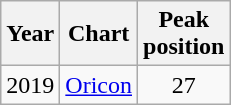<table class="wikitable">
<tr>
<th>Year</th>
<th>Chart</th>
<th>Peak<br>position</th>
</tr>
<tr>
<td rowspan="1">2019</td>
<td><a href='#'>Oricon</a></td>
<td style="text-align:center">27</td>
</tr>
</table>
